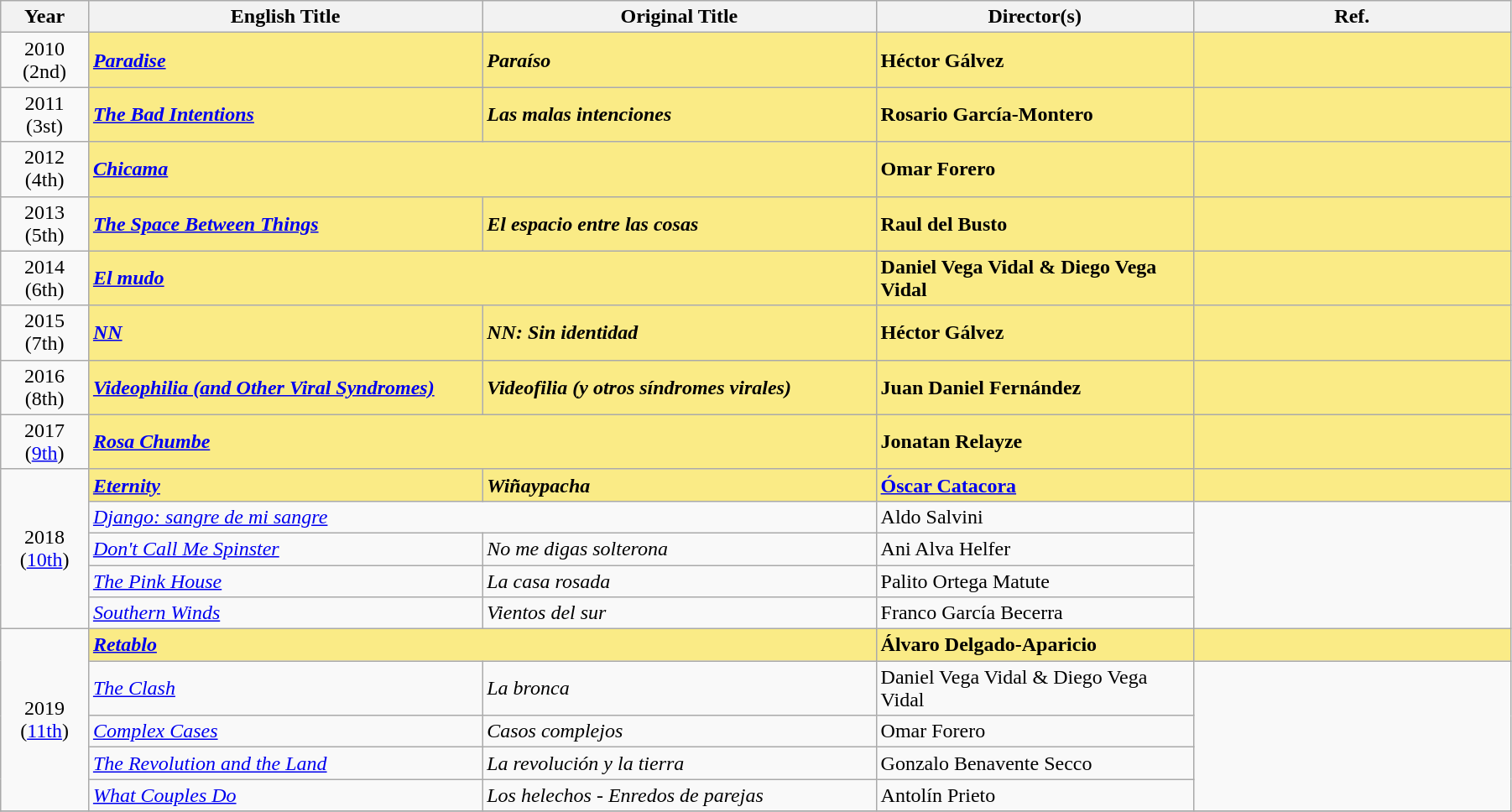<table class="wikitable" width="95%" cellpadding="5">
<tr>
<th width="50"><strong>Year</strong></th>
<th width="250"><strong>English Title</strong></th>
<th width="250"><strong>Original Title</strong></th>
<th width="200"><strong>Director(s)</strong></th>
<th width="200">Ref.</th>
</tr>
<tr>
<td style="text-align:center;">2010<br>(2nd)</td>
<td style="background:#FAEB86"><strong><em><a href='#'>Paradise</a></em></strong></td>
<td style="background:#FAEB86"><strong><em>Paraíso</em></strong></td>
<td style="background:#FAEB86"><strong>Héctor Gálvez</strong></td>
<td style="background:#FAEB86"></td>
</tr>
<tr>
<td style="text-align:center;">2011<br>(3st)</td>
<td style="background:#FAEB86"><strong><em><a href='#'>The Bad Intentions</a></em></strong></td>
<td style="background:#FAEB86"><strong><em>Las malas intenciones</em></strong></td>
<td style="background:#FAEB86"><strong>Rosario García-Montero</strong></td>
<td style="background:#FAEB86"></td>
</tr>
<tr>
<td style="text-align:center;">2012<br>(4th)</td>
<td colspan="2" style="background:#FAEB86"><strong><em><a href='#'>Chicama</a></em></strong></td>
<td style="background:#FAEB86"><strong>Omar Forero</strong></td>
<td style="background:#FAEB86"></td>
</tr>
<tr>
<td style="text-align:center;">2013<br>(5th)</td>
<td style="background:#FAEB86"><strong><em><a href='#'>The Space Between Things</a></em></strong></td>
<td style="background:#FAEB86"><strong><em>El espacio entre las cosas</em></strong></td>
<td style="background:#FAEB86"><strong>Raul del Busto</strong></td>
<td style="background:#FAEB86"></td>
</tr>
<tr>
<td style="text-align:center;">2014<br>(6th)</td>
<td colspan="2" style="background:#FAEB86"><em><a href='#'><strong>El mudo</strong></a></em></td>
<td style="background:#FAEB86"><strong>Daniel Vega Vidal & Diego Vega Vidal</strong></td>
<td style="background:#FAEB86"></td>
</tr>
<tr>
<td style="text-align:center;">2015<br>(7th)</td>
<td style="background:#FAEB86"><strong><em><a href='#'>NN</a></em></strong></td>
<td style="background:#FAEB86"><strong><em>NN: Sin identidad</em></strong></td>
<td style="background:#FAEB86"><strong>Héctor Gálvez</strong></td>
<td style="background:#FAEB86"></td>
</tr>
<tr>
<td style="text-align:center;">2016<br>(8th)</td>
<td style="background:#FAEB86"><strong><em><a href='#'>Videophilia (and Other Viral Syndromes)</a></em></strong></td>
<td style="background:#FAEB86"><strong><em>Videofilia (y otros síndromes virales)</em></strong></td>
<td style="background:#FAEB86"><strong>Juan Daniel Fernández</strong></td>
<td style="background:#FAEB86"></td>
</tr>
<tr>
<td style="text-align:center;">2017<br>(<a href='#'>9th</a>)</td>
<td colspan="2" style="background:#FAEB86"><strong><em><a href='#'>Rosa Chumbe</a></em></strong></td>
<td style="background:#FAEB86"><strong>Jonatan Relayze</strong></td>
<td style="background:#FAEB86"></td>
</tr>
<tr>
<td rowspan="5" style="text-align:center;">2018<br>(<a href='#'>10th</a>)</td>
<td style="background:#FAEB86"><a href='#'><strong><em>Eternity</em></strong></a></td>
<td style="background:#FAEB86"><strong><em>Wiñaypacha</em></strong></td>
<td style="background:#FAEB86"><strong><a href='#'>Óscar Catacora</a></strong></td>
<td style="background:#FAEB86"></td>
</tr>
<tr>
<td colspan="2"><em><a href='#'>Django: sangre de mi sangre</a></em></td>
<td>Aldo Salvini</td>
<td rowspan="4"></td>
</tr>
<tr>
<td><em><a href='#'>Don't Call Me Spinster</a></em></td>
<td><em>No me digas solterona</em></td>
<td>Ani Alva Helfer</td>
</tr>
<tr>
<td><em><a href='#'>The Pink House</a></em></td>
<td><em>La casa rosada</em></td>
<td>Palito Ortega Matute</td>
</tr>
<tr>
<td><em><a href='#'>Southern Winds</a></em></td>
<td><em>Vientos del sur</em></td>
<td>Franco García Becerra</td>
</tr>
<tr>
<td rowspan="5" style="text-align:center;">2019<br>(<a href='#'>11th</a>)</td>
<td colspan="2" style="background:#FAEB86"><strong><em><a href='#'>Retablo</a></em></strong></td>
<td style="background:#FAEB86"><strong>Álvaro Delgado-Aparicio</strong></td>
<td style="background:#FAEB86"></td>
</tr>
<tr>
<td><em><a href='#'>The Clash</a></em></td>
<td><em>La bronca</em></td>
<td>Daniel Vega Vidal & Diego Vega Vidal</td>
<td rowspan="4"></td>
</tr>
<tr>
<td><em><a href='#'>Complex Cases</a></em></td>
<td><em>Casos complejos</em></td>
<td>Omar Forero</td>
</tr>
<tr>
<td><em><a href='#'>The Revolution and the Land</a></em></td>
<td><em>La revolución y la tierra</em></td>
<td>Gonzalo Benavente Secco</td>
</tr>
<tr>
<td><em><a href='#'>What Couples Do</a></em></td>
<td><em>Los helechos - Enredos de parejas</em></td>
<td>Antolín Prieto</td>
</tr>
<tr>
</tr>
</table>
